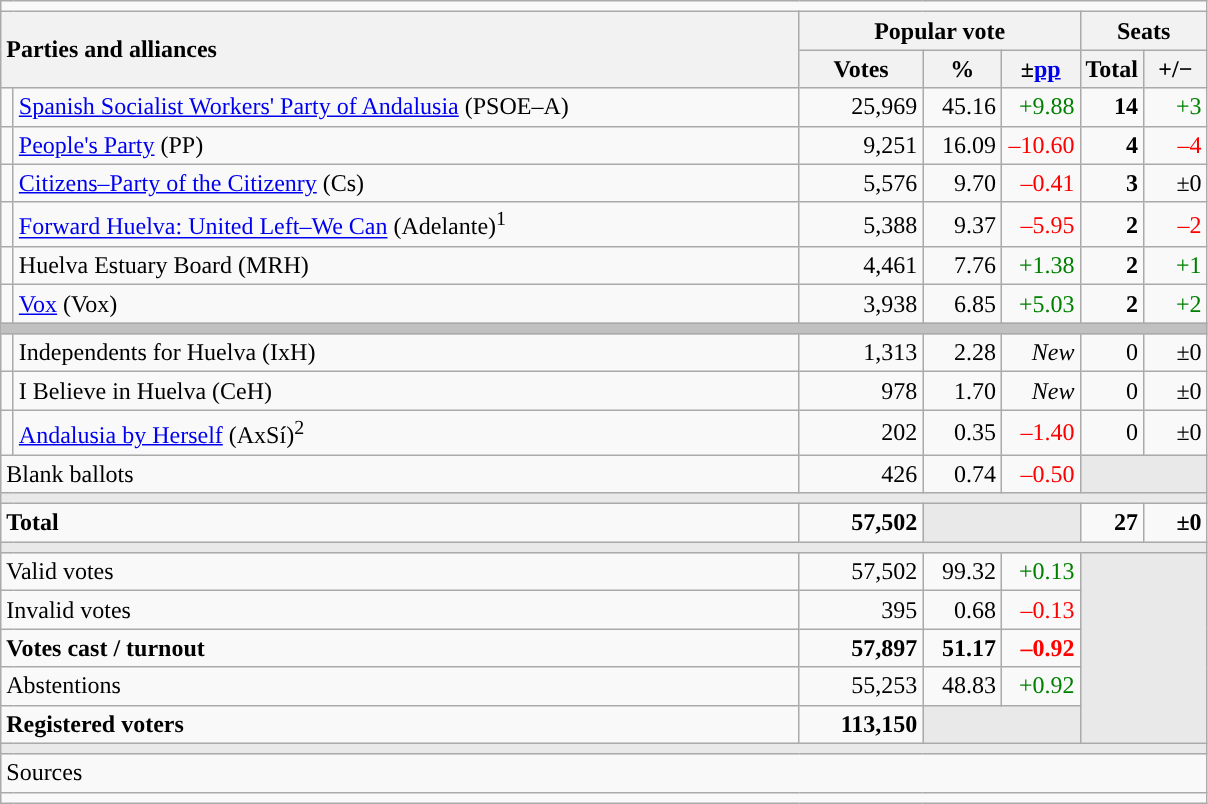<table class="wikitable" style="text-align:right;">
<tr>
<td colspan="7"></td>
</tr>
<tr>
<th style="text-align:left;" rowspan="2" colspan="2" width="525">Parties and alliances</th>
<th colspan="3">Popular vote</th>
<th colspan="2">Seats</th>
</tr>
<tr>
<th width="75">Votes</th>
<th width="45">%</th>
<th width="45">±<a href='#'>pp</a></th>
<th width="35">Total</th>
<th width="35">+/−</th>
</tr>
<tr>
<td width="1" style="color:inherit;background:"></td>
<td align="left"><a href='#'>Spanish Socialist Workers' Party of Andalusia</a> (PSOE–A)</td>
<td>25,969</td>
<td>45.16</td>
<td style="color:green;">+9.88</td>
<td><strong>14</strong></td>
<td style="color:green;">+3</td>
</tr>
<tr>
<td style="color:inherit;background:"></td>
<td align="left"><a href='#'>People's Party</a> (PP)</td>
<td>9,251</td>
<td>16.09</td>
<td style="color:red;">–10.60</td>
<td><strong>4</strong></td>
<td style="color:red;">–4</td>
</tr>
<tr>
<td style="color:inherit;background:"></td>
<td align="left"><a href='#'>Citizens–Party of the Citizenry</a> (Cs)</td>
<td>5,576</td>
<td>9.70</td>
<td style="color:red;">–0.41</td>
<td><strong>3</strong></td>
<td>±0</td>
</tr>
<tr>
<td style="color:inherit;background:"></td>
<td align="left"><a href='#'>Forward Huelva: United Left–We Can</a> (Adelante)<sup>1</sup></td>
<td>5,388</td>
<td>9.37</td>
<td style="color:red;">–5.95</td>
<td><strong>2</strong></td>
<td style="color:red;">–2</td>
</tr>
<tr>
<td style="color:inherit;background:"></td>
<td align="left">Huelva Estuary Board (MRH)</td>
<td>4,461</td>
<td>7.76</td>
<td style="color:green;">+1.38</td>
<td><strong>2</strong></td>
<td style="color:green;">+1</td>
</tr>
<tr>
<td style="color:inherit;background:"></td>
<td align="left"><a href='#'>Vox</a> (Vox)</td>
<td>3,938</td>
<td>6.85</td>
<td style="color:green;">+5.03</td>
<td><strong>2</strong></td>
<td style="color:green;">+2</td>
</tr>
<tr>
<td colspan="7" bgcolor="#C0C0C0"></td>
</tr>
<tr>
<td style="color:inherit;background:"></td>
<td align="left">Independents for Huelva (IxH)</td>
<td>1,313</td>
<td>2.28</td>
<td><em>New</em></td>
<td>0</td>
<td>±0</td>
</tr>
<tr>
<td style="color:inherit;background:"></td>
<td align="left">I Believe in Huelva (CeH)</td>
<td>978</td>
<td>1.70</td>
<td><em>New</em></td>
<td>0</td>
<td>±0</td>
</tr>
<tr>
<td style="color:inherit;background:"></td>
<td align="left"><a href='#'>Andalusia by Herself</a> (AxSí)<sup>2</sup></td>
<td>202</td>
<td>0.35</td>
<td style="color:red;">–1.40</td>
<td>0</td>
<td>±0</td>
</tr>
<tr>
<td align="left" colspan="2">Blank ballots</td>
<td>426</td>
<td>0.74</td>
<td style="color:red;">–0.50</td>
<td bgcolor="#E9E9E9" colspan="2"></td>
</tr>
<tr>
<td colspan="7" bgcolor="#E9E9E9"></td>
</tr>
<tr style="font-weight:bold;">
<td align="left" colspan="2">Total</td>
<td>57,502</td>
<td bgcolor="#E9E9E9" colspan="2"></td>
<td>27</td>
<td>±0</td>
</tr>
<tr>
<td colspan="7" bgcolor="#E9E9E9"></td>
</tr>
<tr>
<td align="left" colspan="2">Valid votes</td>
<td>57,502</td>
<td>99.32</td>
<td style="color:green;">+0.13</td>
<td bgcolor="#E9E9E9" colspan="2" rowspan="5"></td>
</tr>
<tr>
<td align="left" colspan="2">Invalid votes</td>
<td>395</td>
<td>0.68</td>
<td style="color:red;">–0.13</td>
</tr>
<tr style="font-weight:bold;">
<td align="left" colspan="2">Votes cast / turnout</td>
<td>57,897</td>
<td>51.17</td>
<td style="color:red;">–0.92</td>
</tr>
<tr>
<td align="left" colspan="2">Abstentions</td>
<td>55,253</td>
<td>48.83</td>
<td style="color:green;">+0.92</td>
</tr>
<tr style="font-weight:bold;">
<td align="left" colspan="2">Registered voters</td>
<td>113,150</td>
<td bgcolor="#E9E9E9" colspan="2"></td>
</tr>
<tr>
<td colspan="7" bgcolor="#E9E9E9"></td>
</tr>
<tr>
<td align="left" colspan="7">Sources</td>
</tr>
<tr>
<td colspan="7" style="text-align:left; max-width:790px;"></td>
</tr>
</table>
